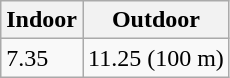<table class="wikitable" border="1" align="upright">
<tr>
<th>Indoor</th>
<th>Outdoor</th>
</tr>
<tr>
<td>7.35</td>
<td>11.25 (100 m)</td>
</tr>
</table>
